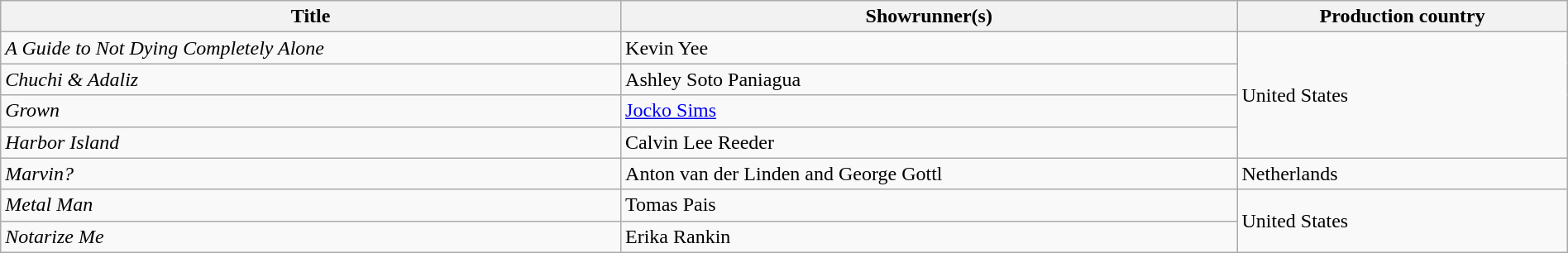<table class="wikitable plainrowheaders" style="width:100%; margin-bottom:4px">
<tr>
<th scope="col">Title</th>
<th scope="col">Showrunner(s)</th>
<th scope="col">Production country</th>
</tr>
<tr>
<td><em>A Guide to Not Dying Completely Alone</em></td>
<td>Kevin Yee</td>
<td rowspan="4">United States</td>
</tr>
<tr>
<td><em>Chuchi & Adaliz</em></td>
<td>Ashley Soto Paniagua</td>
</tr>
<tr>
<td><em>Grown</em></td>
<td><a href='#'>Jocko Sims</a></td>
</tr>
<tr>
<td><em>Harbor Island</em></td>
<td>Calvin Lee Reeder</td>
</tr>
<tr>
<td><em>Marvin?</em></td>
<td>Anton van der Linden and George Gottl</td>
<td>Netherlands</td>
</tr>
<tr>
<td><em>Metal Man</em></td>
<td>Tomas Pais</td>
<td rowspan="2">United States</td>
</tr>
<tr>
<td><em>Notarize Me</em></td>
<td>Erika Rankin</td>
</tr>
</table>
